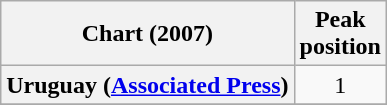<table class="wikitable plainrowheaders" style="text-align:center">
<tr>
<th scope="col">Chart (2007)</th>
<th scope="col">Peak<br>position</th>
</tr>
<tr>
<th scope="row">Uruguay (<a href='#'>Associated Press</a>)</th>
<td>1</td>
</tr>
<tr>
</tr>
</table>
